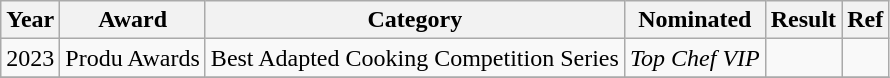<table class="wikitable plainrowheaders">
<tr>
<th scope="col">Year</th>
<th scope="col">Award</th>
<th scope="col">Category</th>
<th scope="col">Nominated</th>
<th scope="col">Result</th>
<th scope="col">Ref</th>
</tr>
<tr>
<td>2023</td>
<td>Produ Awards</td>
<td>Best Adapted Cooking Competition Series</td>
<td><em>Top Chef VIP</em></td>
<td></td>
<td align="center"></td>
</tr>
<tr>
</tr>
</table>
